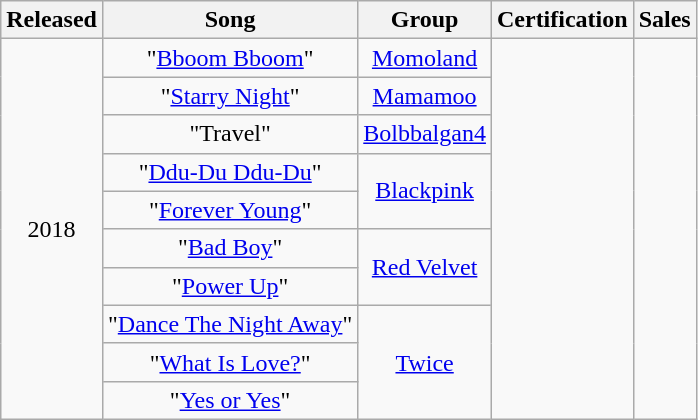<table class="wikitable" style="text-align:center;">
<tr>
<th>Released</th>
<th>Song</th>
<th>Group</th>
<th>Certification</th>
<th>Sales<br> </th>
</tr>
<tr>
<td rowspan="10">2018</td>
<td>"<a href='#'>Bboom Bboom</a>"</td>
<td><a href='#'>Momoland</a></td>
<td rowspan="10"></td>
<td rowspan="10"></td>
</tr>
<tr>
<td>"<a href='#'>Starry Night</a>"</td>
<td><a href='#'>Mamamoo</a></td>
</tr>
<tr>
<td>"Travel"</td>
<td><a href='#'>Bolbbalgan4</a></td>
</tr>
<tr>
<td>"<a href='#'>Ddu-Du Ddu-Du</a>"</td>
<td rowspan="2"><a href='#'>Blackpink</a></td>
</tr>
<tr>
<td>"<a href='#'>Forever Young</a>"</td>
</tr>
<tr>
<td>"<a href='#'>Bad Boy</a>"</td>
<td rowspan="2"><a href='#'>Red Velvet</a></td>
</tr>
<tr>
<td>"<a href='#'>Power Up</a>"</td>
</tr>
<tr>
<td>"<a href='#'>Dance The Night Away</a>"</td>
<td rowspan="3"><a href='#'>Twice</a></td>
</tr>
<tr>
<td>"<a href='#'>What Is Love?</a>"</td>
</tr>
<tr>
<td>"<a href='#'>Yes or Yes</a>"</td>
</tr>
</table>
